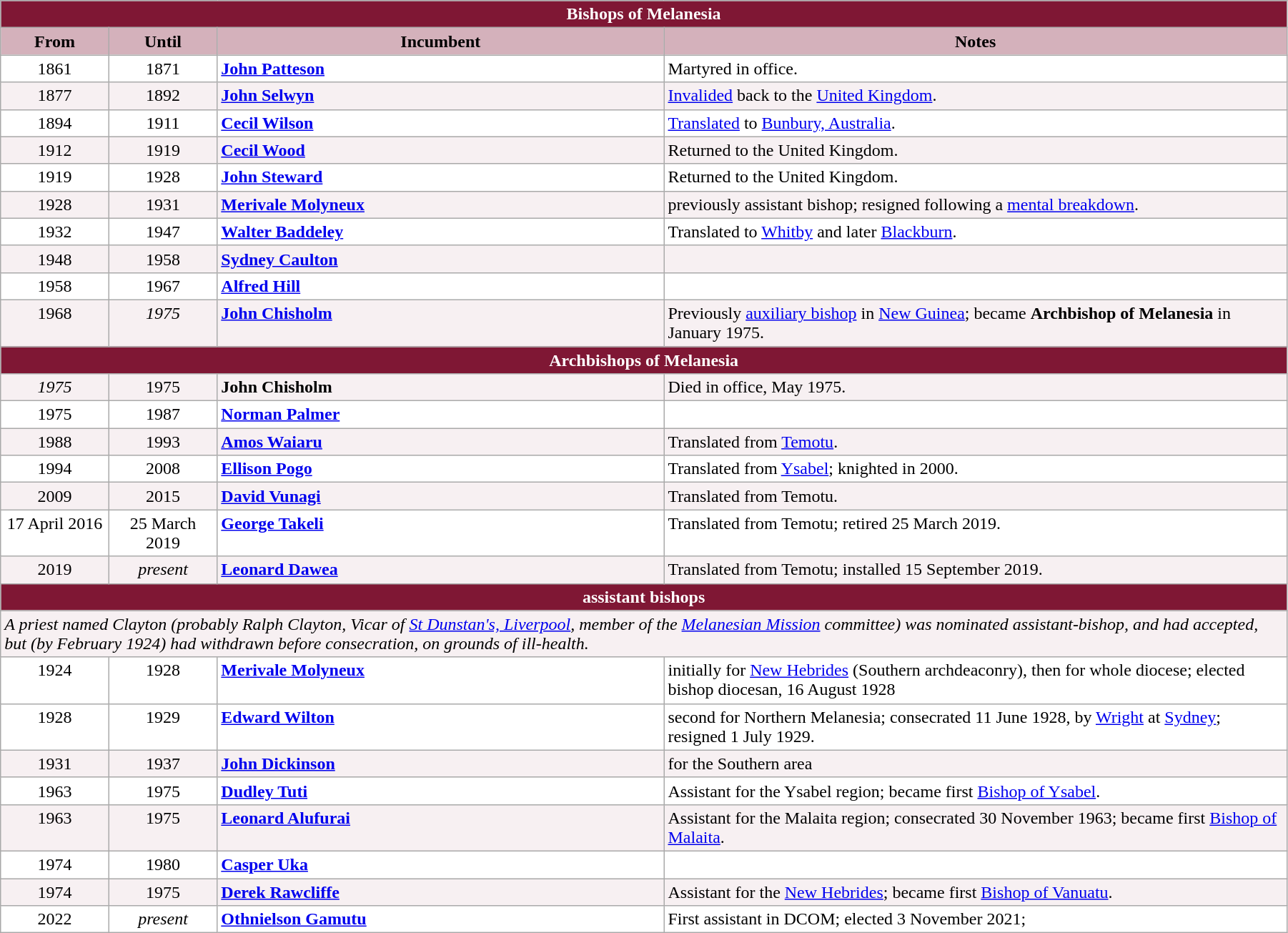<table class="wikitable" style="width: 95%;">
<tr>
<th colspan="4" style="background-color: #7F1734; color: white;">Bishops of Melanesia</th>
</tr>
<tr>
<th style="background-color: #D4B1BB; width: 8%;">From</th>
<th style="background-color: #D4B1BB; width: 8%;">Until</th>
<th style="background-color: #D4B1BB; width: 33%;">Incumbent</th>
<th style="background-color: #D4B1BB; width: 46%;">Notes</th>
</tr>
<tr valign="top" style="background-color: white;">
<td style="text-align: center;">1861</td>
<td style="text-align: center;">1871</td>
<td><strong><a href='#'>John Patteson</a></strong></td>
<td>Martyred in office.</td>
</tr>
<tr valign="top" style="background-color: #F7F0F2;">
<td style="text-align: center;">1877</td>
<td style="text-align: center;">1892</td>
<td><strong><a href='#'>John Selwyn</a></strong></td>
<td><a href='#'>Invalided</a> back to the <a href='#'>United Kingdom</a>.</td>
</tr>
<tr valign="top" style="background-color: white;">
<td style="text-align: center;">1894</td>
<td style="text-align: center;">1911</td>
<td><strong><a href='#'>Cecil Wilson</a></strong></td>
<td><a href='#'>Translated</a> to <a href='#'>Bunbury, Australia</a>.</td>
</tr>
<tr valign="top" style="background-color: #F7F0F2;">
<td style="text-align: center;">1912</td>
<td style="text-align: center;">1919</td>
<td><strong><a href='#'>Cecil Wood</a></strong></td>
<td>Returned to the United Kingdom.</td>
</tr>
<tr valign="top" style="background-color: white;">
<td style="text-align: center;">1919</td>
<td style="text-align: center;">1928</td>
<td><strong><a href='#'>John Steward</a></strong></td>
<td>Returned to the United Kingdom.</td>
</tr>
<tr valign="top" style="background-color: #F7F0F2;">
<td style="text-align: center;">1928</td>
<td style="text-align: center;">1931</td>
<td><strong><a href='#'>Merivale Molyneux</a></strong></td>
<td>previously assistant bishop; resigned following a <a href='#'>mental breakdown</a>.</td>
</tr>
<tr valign="top" style="background-color: white;">
<td style="text-align: center;">1932</td>
<td style="text-align: center;">1947</td>
<td><strong><a href='#'>Walter Baddeley</a></strong></td>
<td>Translated to <a href='#'>Whitby</a> and later <a href='#'>Blackburn</a>.</td>
</tr>
<tr valign="top" style="background-color: #F7F0F2;">
<td style="text-align: center;">1948</td>
<td style="text-align: center;">1958</td>
<td><strong><a href='#'>Sydney Caulton</a></strong></td>
<td></td>
</tr>
<tr valign="top" style="background-color: white;">
<td style="text-align: center;">1958</td>
<td style="text-align: center;">1967</td>
<td><strong><a href='#'>Alfred Hill</a></strong></td>
<td></td>
</tr>
<tr valign="top" style="background-color: #F7F0F2;">
<td style="text-align: center;">1968</td>
<td style="text-align: center;"><em>1975</em></td>
<td><strong><a href='#'>John Chisholm</a></strong></td>
<td>Previously <a href='#'>auxiliary bishop</a> in <a href='#'>New Guinea</a>; became <strong>Archbishop of Melanesia</strong> in January 1975.</td>
</tr>
<tr>
<th colspan="4" style="background-color: #7F1734; color: white;">Archbishops of Melanesia</th>
</tr>
<tr valign="top" style="background-color: #F7F0F2;">
<td style="text-align: center;"><em>1975</em></td>
<td style="text-align: center;">1975</td>
<td><strong>John Chisholm</strong></td>
<td>Died in office, May 1975.</td>
</tr>
<tr valign="top" style="background-color: white;">
<td style="text-align: center;">1975</td>
<td style="text-align: center;">1987</td>
<td><strong><a href='#'>Norman Palmer</a></strong></td>
<td></td>
</tr>
<tr valign="top" style="background-color: #F7F0F2;">
<td style="text-align: center;">1988</td>
<td style="text-align: center;">1993</td>
<td><strong><a href='#'>Amos Waiaru</a></strong></td>
<td>Translated from <a href='#'>Temotu</a>.</td>
</tr>
<tr valign="top" style="background-color: white;">
<td style="text-align: center;">1994</td>
<td style="text-align: center;">2008</td>
<td><strong><a href='#'>Ellison Pogo</a></strong></td>
<td>Translated from <a href='#'>Ysabel</a>; knighted in 2000.</td>
</tr>
<tr valign="top" style="background-color: #F7F0F2;">
<td style="text-align: center;">2009</td>
<td style="text-align: center;">2015</td>
<td><strong><a href='#'>David Vunagi</a></strong></td>
<td>Translated from Temotu.</td>
</tr>
<tr valign="top" style="background-color: white;">
<td style="text-align: center;">17 April 2016</td>
<td style="text-align: center;">25 March 2019</td>
<td><strong><a href='#'>George Takeli</a></strong></td>
<td>Translated from Temotu; retired 25 March 2019.</td>
</tr>
<tr valign="top" style="background-color: #F7F0F2;">
<td style="text-align: center;">2019</td>
<td style="text-align: center;"><em>present</em></td>
<td><strong><a href='#'>Leonard Dawea</a></strong></td>
<td>Translated from Temotu; installed 15 September 2019.</td>
</tr>
<tr>
<th colspan="4" style="background-color: #7F1734; color: white;">assistant bishops</th>
</tr>
<tr valign="top" style="background-color: #F7F0F2;">
<td colspan="4"><em>A priest named Clayton (probably Ralph Clayton, Vicar of <a href='#'>St Dunstan's, Liverpool</a>, member of the <a href='#'>Melanesian Mission</a> committee) was nominated assistant-bishop, and had accepted, but (by February 1924) had withdrawn before consecration, on grounds of ill-health.</em></td>
</tr>
<tr valign="top" style="background-color: white;">
<td style="text-align: center;">1924</td>
<td style="text-align: center;">1928</td>
<td><strong><a href='#'>Merivale Molyneux</a></strong></td>
<td>initially for <a href='#'>New Hebrides</a> (Southern archdeaconry), then for whole diocese; elected bishop diocesan, 16 August 1928</td>
</tr>
<tr valign="top" style="background-color: white;">
<td style="text-align: center;">1928</td>
<td style="text-align: center;">1929</td>
<td><strong><a href='#'>Edward Wilton</a></strong></td>
<td>second for Northern Melanesia; consecrated 11 June 1928, by <a href='#'>Wright</a> at <a href='#'>Sydney</a>; resigned 1 July 1929.</td>
</tr>
<tr valign="top" style="background-color: #F7F0F2;">
<td style="text-align: center;">1931</td>
<td style="text-align: center;">1937</td>
<td><strong><a href='#'>John Dickinson</a></strong></td>
<td> for the Southern area</td>
</tr>
<tr valign="top" style="background-color: white;">
<td style="text-align: center;">1963</td>
<td style="text-align: center;">1975</td>
<td><strong><a href='#'>Dudley Tuti</a></strong></td>
<td>Assistant for the Ysabel region; became first <a href='#'>Bishop of Ysabel</a>.</td>
</tr>
<tr valign="top" style="background-color: #F7F0F2;">
<td style="text-align: center;">1963</td>
<td style="text-align: center;">1975</td>
<td><strong><a href='#'>Leonard Alufurai</a></strong></td>
<td>Assistant for the Malaita region; consecrated 30 November 1963; became first <a href='#'>Bishop of Malaita</a>.</td>
</tr>
<tr valign="top" style="background-color: white;">
<td style="text-align: center;">1974</td>
<td style="text-align: center;">1980</td>
<td><strong><a href='#'>Casper Uka</a></strong></td>
<td></td>
</tr>
<tr valign="top" style="background-color: #F7F0F2;">
<td style="text-align: center;">1974</td>
<td style="text-align: center;">1975</td>
<td><strong><a href='#'>Derek Rawcliffe</a></strong></td>
<td>Assistant for the <a href='#'>New Hebrides</a>; became first <a href='#'>Bishop of Vanuatu</a>.</td>
</tr>
<tr valign="top" style="background-color: white;">
<td style="text-align: center;">2022</td>
<td style="text-align: center;"><em>present</em></td>
<td><strong><a href='#'>Othnielson Gamutu</a></strong></td>
<td>First assistant in DCOM; elected 3 November 2021;</td>
</tr>
</table>
